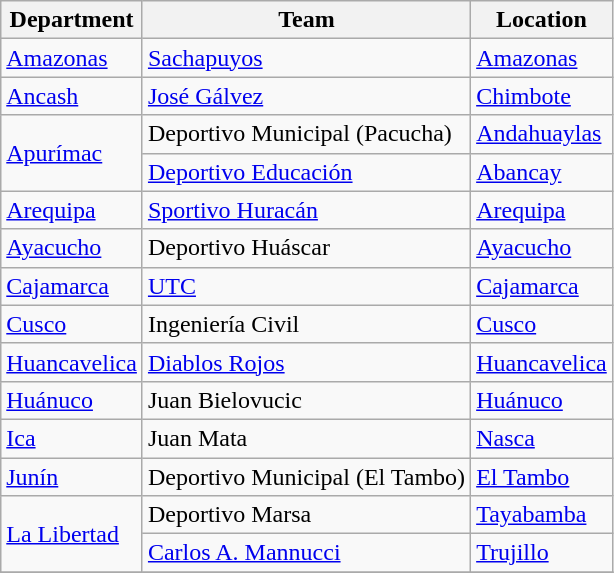<table class="wikitable">
<tr>
<th>Department</th>
<th>Team</th>
<th>Location</th>
</tr>
<tr>
<td><a href='#'>Amazonas</a></td>
<td><a href='#'>Sachapuyos</a></td>
<td><a href='#'>Amazonas</a></td>
</tr>
<tr>
<td><a href='#'>Ancash</a></td>
<td><a href='#'>José Gálvez</a></td>
<td><a href='#'>Chimbote</a></td>
</tr>
<tr>
<td rowspan="2"><a href='#'>Apurímac</a></td>
<td>Deportivo Municipal (Pacucha)</td>
<td><a href='#'>Andahuaylas</a></td>
</tr>
<tr>
<td><a href='#'>Deportivo Educación</a></td>
<td><a href='#'>Abancay</a></td>
</tr>
<tr>
<td><a href='#'>Arequipa</a></td>
<td><a href='#'>Sportivo Huracán</a></td>
<td><a href='#'>Arequipa</a></td>
</tr>
<tr>
<td><a href='#'>Ayacucho</a></td>
<td>Deportivo Huáscar</td>
<td><a href='#'>Ayacucho</a></td>
</tr>
<tr>
<td><a href='#'>Cajamarca</a></td>
<td><a href='#'>UTC</a></td>
<td><a href='#'>Cajamarca</a></td>
</tr>
<tr>
<td><a href='#'>Cusco</a></td>
<td>Ingeniería Civil</td>
<td><a href='#'>Cusco</a></td>
</tr>
<tr>
<td><a href='#'>Huancavelica</a></td>
<td><a href='#'>Diablos Rojos</a></td>
<td><a href='#'>Huancavelica</a></td>
</tr>
<tr>
<td><a href='#'>Huánuco</a></td>
<td>Juan Bielovucic</td>
<td><a href='#'>Huánuco</a></td>
</tr>
<tr>
<td><a href='#'>Ica</a></td>
<td>Juan Mata</td>
<td><a href='#'>Nasca</a></td>
</tr>
<tr>
<td><a href='#'>Junín</a></td>
<td>Deportivo Municipal (El Tambo)</td>
<td><a href='#'>El Tambo</a></td>
</tr>
<tr>
<td rowspan="2"><a href='#'>La Libertad</a></td>
<td>Deportivo Marsa</td>
<td><a href='#'>Tayabamba</a></td>
</tr>
<tr>
<td><a href='#'>Carlos A. Mannucci</a></td>
<td><a href='#'>Trujillo</a></td>
</tr>
<tr>
</tr>
</table>
